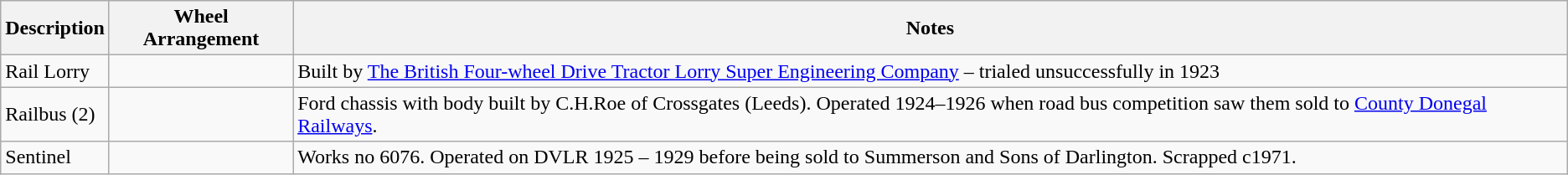<table class="wikitable">
<tr>
<th>Description</th>
<th>Wheel Arrangement</th>
<th>Notes</th>
</tr>
<tr>
<td>Rail Lorry</td>
<td></td>
<td>Built by <a href='#'>The British Four-wheel Drive Tractor Lorry Super Engineering Company</a> – trialed unsuccessfully in 1923</td>
</tr>
<tr>
<td>Railbus (2)</td>
<td></td>
<td>Ford chassis with body built by C.H.Roe of Crossgates (Leeds). Operated 1924–1926 when road bus competition saw them sold to <a href='#'>County Donegal Railways</a>.</td>
</tr>
<tr>
<td>Sentinel</td>
<td></td>
<td>Works no 6076. Operated on DVLR 1925 – 1929 before being sold to Summerson and Sons of Darlington. Scrapped c1971.</td>
</tr>
</table>
